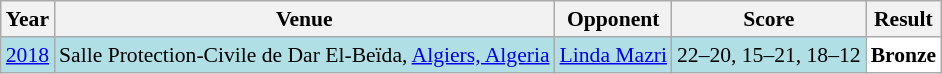<table class="sortable wikitable" style="font-size: 90%;">
<tr>
<th>Year</th>
<th>Venue</th>
<th>Opponent</th>
<th>Score</th>
<th>Result</th>
</tr>
<tr style="background:#B0E0E6">
<td align="center"><a href='#'>2018</a></td>
<td align="left">Salle Protection-Civile de Dar El-Beïda, <a href='#'>Algiers, Algeria</a></td>
<td align="left"> <a href='#'>Linda Mazri</a></td>
<td align="left">22–20, 15–21, 18–12</td>
<td style="text-align:left; background:white"> <strong>Bronze</strong></td>
</tr>
</table>
